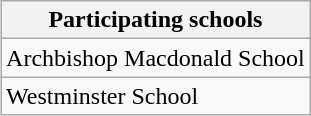<table class="wikitable" align=right>
<tr>
<th>Participating schools</th>
</tr>
<tr>
<td>Archbishop Macdonald School</td>
</tr>
<tr>
<td>Westminster School</td>
</tr>
</table>
